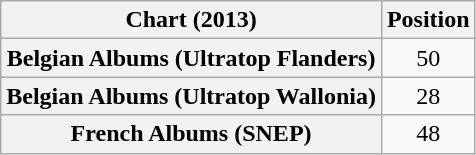<table class="wikitable plainrowheaders sortable" style="text-align:center;">
<tr>
<th scope="col">Chart (2013)</th>
<th scope="col">Position</th>
</tr>
<tr>
<th scope="row">Belgian Albums (Ultratop Flanders)</th>
<td>50</td>
</tr>
<tr>
<th scope="row">Belgian Albums (Ultratop Wallonia)</th>
<td>28</td>
</tr>
<tr>
<th scope="row">French Albums (SNEP)</th>
<td>48</td>
</tr>
</table>
